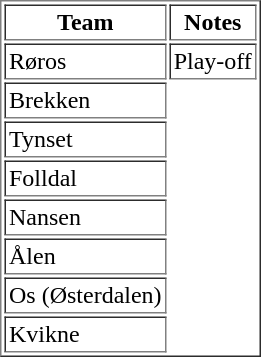<table border="1" cellpadding="2">
<tr>
<th>Team</th>
<th>Notes</th>
</tr>
<tr>
<td>Røros</td>
<td>Play-off</td>
</tr>
<tr>
<td>Brekken</td>
</tr>
<tr>
<td>Tynset</td>
</tr>
<tr>
<td>Folldal</td>
</tr>
<tr>
<td>Nansen</td>
</tr>
<tr>
<td>Ålen</td>
</tr>
<tr>
<td>Os (Østerdalen)</td>
</tr>
<tr>
<td>Kvikne</td>
</tr>
</table>
